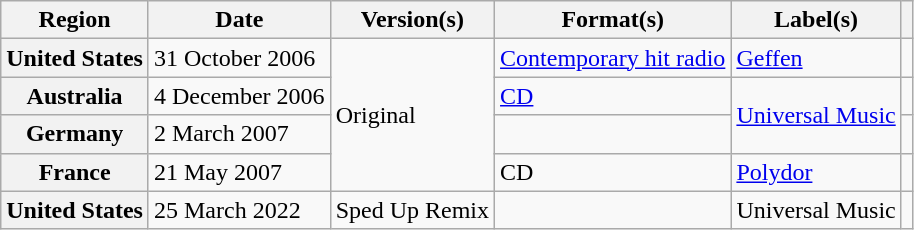<table class="wikitable plainrowheaders">
<tr>
<th scope="col">Region</th>
<th scope="col">Date</th>
<th scope="col">Version(s)</th>
<th scope="col">Format(s)</th>
<th scope="col">Label(s)</th>
<th scope="col"></th>
</tr>
<tr>
<th scope="row">United States</th>
<td>31 October 2006</td>
<td rowspan="4">Original</td>
<td><a href='#'>Contemporary hit radio</a></td>
<td><a href='#'>Geffen</a></td>
<td></td>
</tr>
<tr>
<th scope="row">Australia</th>
<td>4 December 2006</td>
<td><a href='#'>CD</a></td>
<td rowspan="2"><a href='#'>Universal Music</a></td>
<td></td>
</tr>
<tr>
<th scope="row">Germany</th>
<td>2 March 2007</td>
<td></td>
<td></td>
</tr>
<tr>
<th scope="row">France</th>
<td>21 May 2007</td>
<td>CD</td>
<td><a href='#'>Polydor</a></td>
<td></td>
</tr>
<tr>
<th scope="row">United States</th>
<td>25 March 2022</td>
<td>Sped Up Remix</td>
<td></td>
<td>Universal Music</td>
<td></td>
</tr>
</table>
